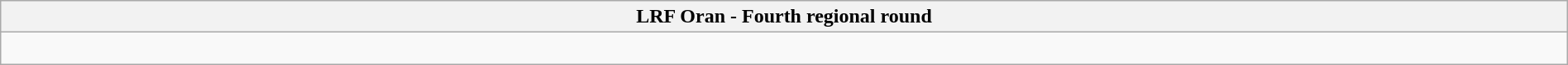<table class="wikitable collapsible collapsed" style="width:100%">
<tr>
<th>LRF Oran - Fourth regional round</th>
</tr>
<tr>
<td style="text-align:center;"><br>





</td>
</tr>
</table>
